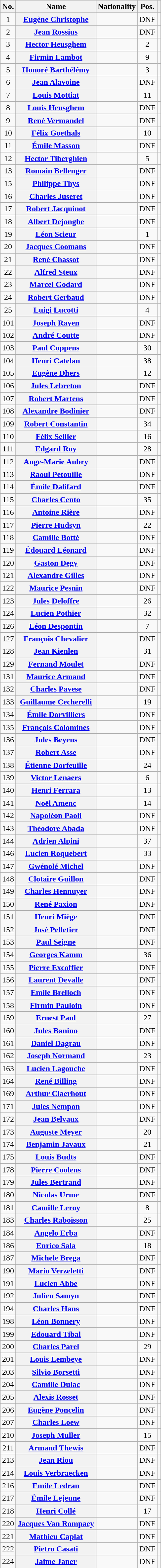<table class="wikitable plainrowheaders sortable">
<tr>
<th scope="col">No.</th>
<th scope="col">Name</th>
<th scope="col">Nationality</th>
<th scope="col" data-sort-type="number">Pos.</th>
<th scope="col" class="unsortable"></th>
</tr>
<tr>
<td style="text-align:center;">1</td>
<th scope="row"><a href='#'>Eugène Christophe</a></th>
<td></td>
<td style="text-align:center;" data-sort-value="39">DNF</td>
<td style="text-align:center;"></td>
</tr>
<tr>
<td style="text-align:center;">2</td>
<th scope="row"><a href='#'>Jean Rossius</a></th>
<td></td>
<td style="text-align:center;" data-sort-value="39">DNF</td>
<td style="text-align:center;"></td>
</tr>
<tr>
<td style="text-align:center;">3</td>
<th scope="row"><a href='#'>Hector Heusghem</a></th>
<td></td>
<td style="text-align:center;" data-sort-value="2">2</td>
<td style="text-align:center;"></td>
</tr>
<tr>
<td style="text-align:center;">4</td>
<th scope="row"><a href='#'>Firmin Lambot</a></th>
<td></td>
<td style="text-align:center;" data-sort-value="9">9</td>
<td style="text-align:center;"></td>
</tr>
<tr>
<td style="text-align:center;">5</td>
<th scope="row"><a href='#'>Honoré Barthélémy</a></th>
<td></td>
<td style="text-align:center;" data-sort-value="3">3</td>
<td style="text-align:center;"></td>
</tr>
<tr>
<td style="text-align:center;">6</td>
<th scope="row"><a href='#'>Jean Alavoine</a></th>
<td></td>
<td style="text-align:center;" data-sort-value="39">DNF</td>
<td style="text-align:center;"></td>
</tr>
<tr>
<td style="text-align:center;">7</td>
<th scope="row"><a href='#'>Louis Mottiat</a></th>
<td></td>
<td style="text-align:center;" data-sort-value="11">11</td>
<td style="text-align:center;"></td>
</tr>
<tr>
<td style="text-align:center;">8</td>
<th scope="row"><a href='#'>Louis Heusghem</a></th>
<td></td>
<td style="text-align:center;" data-sort-value="39">DNF</td>
<td style="text-align:center;"></td>
</tr>
<tr>
<td style="text-align:center;">9</td>
<th scope="row"><a href='#'>René Vermandel</a></th>
<td></td>
<td style="text-align:center;" data-sort-value="39">DNF</td>
<td style="text-align:center;"></td>
</tr>
<tr>
<td style="text-align:center;">10</td>
<th scope="row"><a href='#'>Félix Goethals</a></th>
<td></td>
<td style="text-align:center;" data-sort-value="10">10</td>
<td style="text-align:center;"></td>
</tr>
<tr>
<td style="text-align:center;">11</td>
<th scope="row"><a href='#'>Émile Masson</a></th>
<td></td>
<td style="text-align:center;" data-sort-value="39">DNF</td>
<td style="text-align:center;"></td>
</tr>
<tr>
<td style="text-align:center;">12</td>
<th scope="row"><a href='#'>Hector Tiberghien</a></th>
<td></td>
<td style="text-align:center;" data-sort-value="5">5</td>
<td style="text-align:center;"></td>
</tr>
<tr>
<td style="text-align:center;">13</td>
<th scope="row"><a href='#'>Romain Bellenger</a></th>
<td></td>
<td style="text-align:center;" data-sort-value="39">DNF</td>
<td style="text-align:center;"></td>
</tr>
<tr>
<td style="text-align:center;">15</td>
<th scope="row"><a href='#'>Philippe Thys</a></th>
<td></td>
<td style="text-align:center;" data-sort-value="39">DNF</td>
<td style="text-align:center;"></td>
</tr>
<tr>
<td style="text-align:center;">16</td>
<th scope="row"><a href='#'>Charles Juseret</a></th>
<td></td>
<td style="text-align:center;" data-sort-value="39">DNF</td>
<td style="text-align:center;"></td>
</tr>
<tr>
<td style="text-align:center;">17</td>
<th scope="row"><a href='#'>Robert Jacquinot</a></th>
<td></td>
<td style="text-align:center;" data-sort-value="39">DNF</td>
<td style="text-align:center;"></td>
</tr>
<tr>
<td style="text-align:center;">18</td>
<th scope="row"><a href='#'>Albert Dejonghe</a></th>
<td></td>
<td style="text-align:center;" data-sort-value="39">DNF</td>
<td style="text-align:center;"></td>
</tr>
<tr>
<td style="text-align:center;">19</td>
<th scope="row"><a href='#'>Léon Scieur</a></th>
<td></td>
<td style="text-align:center;" data-sort-value="1">1</td>
<td style="text-align:center;"></td>
</tr>
<tr>
<td style="text-align:center;">20</td>
<th scope="row"><a href='#'>Jacques Coomans</a></th>
<td></td>
<td style="text-align:center;" data-sort-value="39">DNF</td>
<td style="text-align:center;"></td>
</tr>
<tr>
<td style="text-align:center;">21</td>
<th scope="row"><a href='#'>René Chassot</a></th>
<td></td>
<td style="text-align:center;" data-sort-value="39">DNF</td>
<td style="text-align:center;"></td>
</tr>
<tr>
<td style="text-align:center;">22</td>
<th scope="row"><a href='#'>Alfred Steux</a></th>
<td></td>
<td style="text-align:center;" data-sort-value="39">DNF</td>
<td style="text-align:center;"></td>
</tr>
<tr>
<td style="text-align:center;">23</td>
<th scope="row"><a href='#'>Marcel Godard</a></th>
<td></td>
<td style="text-align:center;" data-sort-value="39">DNF</td>
<td style="text-align:center;"></td>
</tr>
<tr>
<td style="text-align:center;">24</td>
<th scope="row"><a href='#'>Robert Gerbaud</a></th>
<td></td>
<td style="text-align:center;" data-sort-value="39">DNF</td>
<td style="text-align:center;"></td>
</tr>
<tr>
<td style="text-align:center;">25</td>
<th scope="row"><a href='#'>Luigi Lucotti</a></th>
<td></td>
<td style="text-align:center;" data-sort-value="4">4</td>
<td style="text-align:center;"></td>
</tr>
<tr>
<td style="text-align:center;">101</td>
<th scope="row"><a href='#'>Joseph Rayen</a></th>
<td></td>
<td style="text-align:center;" data-sort-value="39">DNF</td>
<td style="text-align:center;"></td>
</tr>
<tr>
<td style="text-align:center;">102</td>
<th scope="row"><a href='#'>André Coutte</a></th>
<td></td>
<td style="text-align:center;" data-sort-value="39">DNF</td>
<td style="text-align:center;"></td>
</tr>
<tr>
<td style="text-align:center;">103</td>
<th scope="row"><a href='#'>Paul Coppens</a></th>
<td></td>
<td style="text-align:center;" data-sort-value="30">30</td>
<td style="text-align:center;"></td>
</tr>
<tr>
<td style="text-align:center;">104</td>
<th scope="row"><a href='#'>Henri Catelan</a></th>
<td></td>
<td style="text-align:center;" data-sort-value="38">38</td>
<td style="text-align:center;"></td>
</tr>
<tr>
<td style="text-align:center;">105</td>
<th scope="row"><a href='#'>Eugène Dhers</a></th>
<td></td>
<td style="text-align:center;" data-sort-value="12">12</td>
<td style="text-align:center;"></td>
</tr>
<tr>
<td style="text-align:center;">106</td>
<th scope="row"><a href='#'>Jules Lebreton</a></th>
<td></td>
<td style="text-align:center;" data-sort-value="39">DNF</td>
<td style="text-align:center;"></td>
</tr>
<tr>
<td style="text-align:center;">107</td>
<th scope="row"><a href='#'>Robert Martens</a></th>
<td></td>
<td style="text-align:center;" data-sort-value="39">DNF</td>
<td style="text-align:center;"></td>
</tr>
<tr>
<td style="text-align:center;">108</td>
<th scope="row"><a href='#'>Alexandre Bodinier</a></th>
<td></td>
<td style="text-align:center;" data-sort-value="39">DNF</td>
<td style="text-align:center;"></td>
</tr>
<tr>
<td style="text-align:center;">109</td>
<th scope="row"><a href='#'>Robert Constantin</a></th>
<td></td>
<td style="text-align:center;" data-sort-value="34">34</td>
<td style="text-align:center;"></td>
</tr>
<tr>
<td style="text-align:center;">110</td>
<th scope="row"><a href='#'>Félix Sellier</a></th>
<td></td>
<td style="text-align:center;" data-sort-value="16">16</td>
<td style="text-align:center;"></td>
</tr>
<tr>
<td style="text-align:center;">111</td>
<th scope="row"><a href='#'>Edgard Roy</a></th>
<td></td>
<td style="text-align:center;" data-sort-value="28">28</td>
<td style="text-align:center;"></td>
</tr>
<tr>
<td style="text-align:center;">112</td>
<th scope="row"><a href='#'>Ange-Marie Aubry</a></th>
<td></td>
<td style="text-align:center;" data-sort-value="39">DNF</td>
<td style="text-align:center;"></td>
</tr>
<tr>
<td style="text-align:center;">113</td>
<th scope="row"><a href='#'>Raoul Petouille</a></th>
<td></td>
<td style="text-align:center;" data-sort-value="39">DNF</td>
<td style="text-align:center;"></td>
</tr>
<tr>
<td style="text-align:center;">114</td>
<th scope="row"><a href='#'>Émile Dalifard</a></th>
<td></td>
<td style="text-align:center;" data-sort-value="39">DNF</td>
<td style="text-align:center;"></td>
</tr>
<tr>
<td style="text-align:center;">115</td>
<th scope="row"><a href='#'>Charles Cento</a></th>
<td></td>
<td style="text-align:center;" data-sort-value="35">35</td>
<td style="text-align:center;"></td>
</tr>
<tr>
<td style="text-align:center;">116</td>
<th scope="row"><a href='#'>Antoine Rière</a></th>
<td></td>
<td style="text-align:center;" data-sort-value="39">DNF</td>
<td style="text-align:center;"></td>
</tr>
<tr>
<td style="text-align:center;">117</td>
<th scope="row"><a href='#'>Pierre Hudsyn</a></th>
<td></td>
<td style="text-align:center;" data-sort-value="22">22</td>
<td style="text-align:center;"></td>
</tr>
<tr>
<td style="text-align:center;">118</td>
<th scope="row"><a href='#'>Camille Botté</a></th>
<td></td>
<td style="text-align:center;" data-sort-value="39">DNF</td>
<td style="text-align:center;"></td>
</tr>
<tr>
<td style="text-align:center;">119</td>
<th scope="row"><a href='#'>Édouard Léonard</a></th>
<td></td>
<td style="text-align:center;" data-sort-value="39">DNF</td>
<td style="text-align:center;"></td>
</tr>
<tr>
<td style="text-align:center;">120</td>
<th scope="row"><a href='#'>Gaston Degy</a></th>
<td></td>
<td style="text-align:center;" data-sort-value="39">DNF</td>
<td style="text-align:center;"></td>
</tr>
<tr>
<td style="text-align:center;">121</td>
<th scope="row"><a href='#'>Alexandre Gilles</a></th>
<td></td>
<td style="text-align:center;" data-sort-value="39">DNF</td>
<td style="text-align:center;"></td>
</tr>
<tr>
<td style="text-align:center;">122</td>
<th scope="row"><a href='#'>Maurice Pesnin</a></th>
<td></td>
<td style="text-align:center;" data-sort-value="39">DNF</td>
<td style="text-align:center;"></td>
</tr>
<tr>
<td style="text-align:center;">123</td>
<th scope="row"><a href='#'>Jules Deloffre</a></th>
<td></td>
<td style="text-align:center;" data-sort-value="26">26</td>
<td style="text-align:center;"></td>
</tr>
<tr>
<td style="text-align:center;">124</td>
<th scope="row"><a href='#'>Lucien Pothier</a></th>
<td></td>
<td style="text-align:center;" data-sort-value="32">32</td>
<td style="text-align:center;"></td>
</tr>
<tr>
<td style="text-align:center;">126</td>
<th scope="row"><a href='#'>Léon Despontin</a></th>
<td></td>
<td style="text-align:center;" data-sort-value="7">7</td>
<td style="text-align:center;"></td>
</tr>
<tr>
<td style="text-align:center;">127</td>
<th scope="row"><a href='#'>François Chevalier</a></th>
<td></td>
<td style="text-align:center;" data-sort-value="39">DNF</td>
<td style="text-align:center;"></td>
</tr>
<tr>
<td style="text-align:center;">128</td>
<th scope="row"><a href='#'>Jean Kienlen</a></th>
<td></td>
<td style="text-align:center;" data-sort-value="31">31</td>
<td style="text-align:center;"></td>
</tr>
<tr>
<td style="text-align:center;">129</td>
<th scope="row"><a href='#'>Fernand Moulet</a></th>
<td></td>
<td style="text-align:center;" data-sort-value="39">DNF</td>
<td style="text-align:center;"></td>
</tr>
<tr>
<td style="text-align:center;">131</td>
<th scope="row"><a href='#'>Maurice Armand</a></th>
<td></td>
<td style="text-align:center;" data-sort-value="39">DNF</td>
<td style="text-align:center;"></td>
</tr>
<tr>
<td style="text-align:center;">132</td>
<th scope="row"><a href='#'>Charles Pavese</a></th>
<td></td>
<td style="text-align:center;" data-sort-value="39">DNF</td>
<td style="text-align:center;"></td>
</tr>
<tr>
<td style="text-align:center;">133</td>
<th scope="row"><a href='#'>Guillaume Cecherelli</a></th>
<td></td>
<td style="text-align:center;" data-sort-value="19">19</td>
<td style="text-align:center;"></td>
</tr>
<tr>
<td style="text-align:center;">134</td>
<th scope="row"><a href='#'>Émile Dorvilliers</a></th>
<td></td>
<td style="text-align:center;" data-sort-value="39">DNF</td>
<td style="text-align:center;"></td>
</tr>
<tr>
<td style="text-align:center;">135</td>
<th scope="row"><a href='#'>François Colomines</a></th>
<td></td>
<td style="text-align:center;" data-sort-value="39">DNF</td>
<td style="text-align:center;"></td>
</tr>
<tr>
<td style="text-align:center;">136</td>
<th scope="row"><a href='#'>Jules Beyens</a></th>
<td></td>
<td style="text-align:center;" data-sort-value="39">DNF</td>
<td style="text-align:center;"></td>
</tr>
<tr>
<td style="text-align:center;">137</td>
<th scope="row"><a href='#'>Robert Asse</a></th>
<td></td>
<td style="text-align:center;" data-sort-value="39">DNF</td>
<td style="text-align:center;"></td>
</tr>
<tr>
<td style="text-align:center;">138</td>
<th scope="row"><a href='#'>Étienne Dorfeuille</a></th>
<td></td>
<td style="text-align:center;" data-sort-value="24">24</td>
<td style="text-align:center;"></td>
</tr>
<tr>
<td style="text-align:center;">139</td>
<th scope="row"><a href='#'>Victor Lenaers</a></th>
<td></td>
<td style="text-align:center;" data-sort-value="6">6</td>
<td style="text-align:center;"></td>
</tr>
<tr>
<td style="text-align:center;">140</td>
<th scope="row"><a href='#'>Henri Ferrara</a></th>
<td></td>
<td style="text-align:center;" data-sort-value="13">13</td>
<td style="text-align:center;"></td>
</tr>
<tr>
<td style="text-align:center;">141</td>
<th scope="row"><a href='#'>Noël Amenc</a></th>
<td></td>
<td style="text-align:center;" data-sort-value="14">14</td>
<td style="text-align:center;"></td>
</tr>
<tr>
<td style="text-align:center;">142</td>
<th scope="row"><a href='#'>Napoléon Paoli</a></th>
<td></td>
<td style="text-align:center;" data-sort-value="39">DNF</td>
<td style="text-align:center;"></td>
</tr>
<tr>
<td style="text-align:center;">143</td>
<th scope="row"><a href='#'>Théodore Abada</a></th>
<td></td>
<td style="text-align:center;" data-sort-value="39">DNF</td>
<td style="text-align:center;"></td>
</tr>
<tr>
<td style="text-align:center;">144</td>
<th scope="row"><a href='#'>Adrien Alpini</a></th>
<td></td>
<td style="text-align:center;" data-sort-value="37">37</td>
<td style="text-align:center;"></td>
</tr>
<tr>
<td style="text-align:center;">146</td>
<th scope="row"><a href='#'>Lucien Roquebert</a></th>
<td></td>
<td style="text-align:center;" data-sort-value="33">33</td>
<td style="text-align:center;"></td>
</tr>
<tr>
<td style="text-align:center;">147</td>
<th scope="row"><a href='#'>Gwénolé Michel</a></th>
<td></td>
<td style="text-align:center;" data-sort-value="39">DNF</td>
<td style="text-align:center;"></td>
</tr>
<tr>
<td style="text-align:center;">148</td>
<th scope="row"><a href='#'>Clotaire Guillon</a></th>
<td></td>
<td style="text-align:center;" data-sort-value="39">DNF</td>
<td style="text-align:center;"></td>
</tr>
<tr>
<td style="text-align:center;">149</td>
<th scope="row"><a href='#'>Charles Hennuyer</a></th>
<td></td>
<td style="text-align:center;" data-sort-value="39">DNF</td>
<td style="text-align:center;"></td>
</tr>
<tr>
<td style="text-align:center;">150</td>
<th scope="row"><a href='#'>René Paxion</a></th>
<td></td>
<td style="text-align:center;" data-sort-value="39">DNF</td>
<td style="text-align:center;"></td>
</tr>
<tr>
<td style="text-align:center;">151</td>
<th scope="row"><a href='#'>Henri Miège</a></th>
<td></td>
<td style="text-align:center;" data-sort-value="39">DNF</td>
<td style="text-align:center;"></td>
</tr>
<tr>
<td style="text-align:center;">152</td>
<th scope="row"><a href='#'>José Pelletier</a></th>
<td></td>
<td style="text-align:center;" data-sort-value="39">DNF</td>
<td style="text-align:center;"></td>
</tr>
<tr>
<td style="text-align:center;">153</td>
<th scope="row"><a href='#'>Paul Seigne</a></th>
<td></td>
<td style="text-align:center;" data-sort-value="39">DNF</td>
<td style="text-align:center;"></td>
</tr>
<tr>
<td style="text-align:center;">154</td>
<th scope="row"><a href='#'>Georges Kamm</a></th>
<td></td>
<td style="text-align:center;" data-sort-value="36">36</td>
<td style="text-align:center;"></td>
</tr>
<tr>
<td style="text-align:center;">155</td>
<th scope="row"><a href='#'>Pierre Excoffier</a></th>
<td></td>
<td style="text-align:center;" data-sort-value="39">DNF</td>
<td style="text-align:center;"></td>
</tr>
<tr>
<td style="text-align:center;">156</td>
<th scope="row"><a href='#'>Laurent Devalle</a></th>
<td></td>
<td style="text-align:center;" data-sort-value="39">DNF</td>
<td style="text-align:center;"></td>
</tr>
<tr>
<td style="text-align:center;">157</td>
<th scope="row"><a href='#'>Emile Brelloch</a></th>
<td></td>
<td style="text-align:center;" data-sort-value="39">DNF</td>
<td style="text-align:center;"></td>
</tr>
<tr>
<td style="text-align:center;">158</td>
<th scope="row"><a href='#'>Firmin Pauloin</a></th>
<td></td>
<td style="text-align:center;" data-sort-value="39">DNF</td>
<td style="text-align:center;"></td>
</tr>
<tr>
<td style="text-align:center;">159</td>
<th scope="row"><a href='#'>Ernest Paul</a></th>
<td></td>
<td style="text-align:center;" data-sort-value="27">27</td>
<td style="text-align:center;"></td>
</tr>
<tr>
<td style="text-align:center;">160</td>
<th scope="row"><a href='#'>Jules Banino</a></th>
<td></td>
<td style="text-align:center;" data-sort-value="39">DNF</td>
<td style="text-align:center;"></td>
</tr>
<tr>
<td style="text-align:center;">161</td>
<th scope="row"><a href='#'>Daniel Dagrau</a></th>
<td></td>
<td style="text-align:center;" data-sort-value="39">DNF</td>
<td style="text-align:center;"></td>
</tr>
<tr>
<td style="text-align:center;">162</td>
<th scope="row"><a href='#'>Joseph Normand</a></th>
<td></td>
<td style="text-align:center;" data-sort-value="23">23</td>
<td style="text-align:center;"></td>
</tr>
<tr>
<td style="text-align:center;">163</td>
<th scope="row"><a href='#'>Lucien Lagouche</a></th>
<td></td>
<td style="text-align:center;" data-sort-value="39">DNF</td>
<td style="text-align:center;"></td>
</tr>
<tr>
<td style="text-align:center;">164</td>
<th scope="row"><a href='#'>René Billing</a></th>
<td></td>
<td style="text-align:center;" data-sort-value="39">DNF</td>
<td style="text-align:center;"></td>
</tr>
<tr>
<td style="text-align:center;">169</td>
<th scope="row"><a href='#'>Arthur Claerhout</a></th>
<td></td>
<td style="text-align:center;" data-sort-value="39">DNF</td>
<td style="text-align:center;"></td>
</tr>
<tr>
<td style="text-align:center;">171</td>
<th scope="row"><a href='#'>Jules Nempon</a></th>
<td></td>
<td style="text-align:center;" data-sort-value="39">DNF</td>
<td style="text-align:center;"></td>
</tr>
<tr>
<td style="text-align:center;">172</td>
<th scope="row"><a href='#'>Jean Belvaux</a></th>
<td></td>
<td style="text-align:center;" data-sort-value="39">DNF</td>
<td style="text-align:center;"></td>
</tr>
<tr>
<td style="text-align:center;">173</td>
<th scope="row"><a href='#'>Auguste Meyer</a></th>
<td></td>
<td style="text-align:center;" data-sort-value="20">20</td>
<td style="text-align:center;"></td>
</tr>
<tr>
<td style="text-align:center;">174</td>
<th scope="row"><a href='#'>Benjamin Javaux</a></th>
<td></td>
<td style="text-align:center;" data-sort-value="21">21</td>
<td style="text-align:center;"></td>
</tr>
<tr>
<td style="text-align:center;">175</td>
<th scope="row"><a href='#'>Louis Budts</a></th>
<td></td>
<td style="text-align:center;" data-sort-value="39">DNF</td>
<td style="text-align:center;"></td>
</tr>
<tr>
<td style="text-align:center;">178</td>
<th scope="row"><a href='#'>Pierre Coolens</a></th>
<td></td>
<td style="text-align:center;" data-sort-value="39">DNF</td>
<td style="text-align:center;"></td>
</tr>
<tr>
<td style="text-align:center;">179</td>
<th scope="row"><a href='#'>Jules Bertrand</a></th>
<td></td>
<td style="text-align:center;" data-sort-value="39">DNF</td>
<td style="text-align:center;"></td>
</tr>
<tr>
<td style="text-align:center;">180</td>
<th scope="row"><a href='#'>Nicolas Urme</a></th>
<td></td>
<td style="text-align:center;" data-sort-value="39">DNF</td>
<td style="text-align:center;"></td>
</tr>
<tr>
<td style="text-align:center;">181</td>
<th scope="row"><a href='#'>Camille Leroy</a></th>
<td></td>
<td style="text-align:center;" data-sort-value="8">8</td>
<td style="text-align:center;"></td>
</tr>
<tr>
<td style="text-align:center;">183</td>
<th scope="row"><a href='#'>Charles Raboisson</a></th>
<td></td>
<td style="text-align:center;" data-sort-value="25">25</td>
<td style="text-align:center;"></td>
</tr>
<tr>
<td style="text-align:center;">184</td>
<th scope="row"><a href='#'>Angelo Erba</a></th>
<td></td>
<td style="text-align:center;" data-sort-value="39">DNF</td>
<td style="text-align:center;"></td>
</tr>
<tr>
<td style="text-align:center;">186</td>
<th scope="row"><a href='#'>Enrico Sala</a></th>
<td></td>
<td style="text-align:center;" data-sort-value="18">18</td>
<td style="text-align:center;"></td>
</tr>
<tr>
<td style="text-align:center;">187</td>
<th scope="row"><a href='#'>Michele Brega</a></th>
<td></td>
<td style="text-align:center;" data-sort-value="39">DNF</td>
<td style="text-align:center;"></td>
</tr>
<tr>
<td style="text-align:center;">190</td>
<th scope="row"><a href='#'>Mario Verzeletti</a></th>
<td></td>
<td style="text-align:center;" data-sort-value="39">DNF</td>
<td style="text-align:center;"></td>
</tr>
<tr>
<td style="text-align:center;">191</td>
<th scope="row"><a href='#'>Lucien Abbe</a></th>
<td></td>
<td style="text-align:center;" data-sort-value="39">DNF</td>
<td style="text-align:center;"></td>
</tr>
<tr>
<td style="text-align:center;">192</td>
<th scope="row"><a href='#'>Julien Samyn</a></th>
<td></td>
<td style="text-align:center;" data-sort-value="39">DNF</td>
<td style="text-align:center;"></td>
</tr>
<tr>
<td style="text-align:center;">194</td>
<th scope="row"><a href='#'>Charles Hans</a></th>
<td></td>
<td style="text-align:center;" data-sort-value="39">DNF</td>
<td style="text-align:center;"></td>
</tr>
<tr>
<td style="text-align:center;">198</td>
<th scope="row"><a href='#'>Léon Bonnery</a></th>
<td></td>
<td style="text-align:center;" data-sort-value="39">DNF</td>
<td style="text-align:center;"></td>
</tr>
<tr>
<td style="text-align:center;">199</td>
<th scope="row"><a href='#'>Edouard Tibal</a></th>
<td></td>
<td style="text-align:center;" data-sort-value="39">DNF</td>
<td style="text-align:center;"></td>
</tr>
<tr>
<td style="text-align:center;">200</td>
<th scope="row"><a href='#'>Charles Parel</a></th>
<td></td>
<td style="text-align:center;" data-sort-value="29">29</td>
<td style="text-align:center;"></td>
</tr>
<tr>
<td style="text-align:center;">201</td>
<th scope="row"><a href='#'>Louis Lembeye</a></th>
<td></td>
<td style="text-align:center;" data-sort-value="39">DNF</td>
<td style="text-align:center;"></td>
</tr>
<tr>
<td style="text-align:center;">203</td>
<th scope="row"><a href='#'>Silvio Borsetti</a></th>
<td></td>
<td style="text-align:center;" data-sort-value="39">DNF</td>
<td style="text-align:center;"></td>
</tr>
<tr>
<td style="text-align:center;">204</td>
<th scope="row"><a href='#'>Camille Dulac</a></th>
<td></td>
<td style="text-align:center;" data-sort-value="39">DNF</td>
<td style="text-align:center;"></td>
</tr>
<tr>
<td style="text-align:center;">205</td>
<th scope="row"><a href='#'>Alexis Rosset</a></th>
<td></td>
<td style="text-align:center;" data-sort-value="39">DNF</td>
<td style="text-align:center;"></td>
</tr>
<tr>
<td style="text-align:center;">206</td>
<th scope="row"><a href='#'>Eugène Poncelin</a></th>
<td></td>
<td style="text-align:center;" data-sort-value="39">DNF</td>
<td style="text-align:center;"></td>
</tr>
<tr>
<td style="text-align:center;">207</td>
<th scope="row"><a href='#'>Charles Loew</a></th>
<td></td>
<td style="text-align:center;" data-sort-value="39">DNF</td>
<td style="text-align:center;"></td>
</tr>
<tr>
<td style="text-align:center;">210</td>
<th scope="row"><a href='#'>Joseph Muller</a></th>
<td></td>
<td style="text-align:center;" data-sort-value="15">15</td>
<td style="text-align:center;"></td>
</tr>
<tr>
<td style="text-align:center;">211</td>
<th scope="row"><a href='#'>Armand Thewis</a></th>
<td></td>
<td style="text-align:center;" data-sort-value="39">DNF</td>
<td style="text-align:center;"></td>
</tr>
<tr>
<td style="text-align:center;">213</td>
<th scope="row"><a href='#'>Jean Riou</a></th>
<td></td>
<td style="text-align:center;" data-sort-value="39">DNF</td>
<td style="text-align:center;"></td>
</tr>
<tr>
<td style="text-align:center;">214</td>
<th scope="row"><a href='#'>Louis Verbraecken</a></th>
<td></td>
<td style="text-align:center;" data-sort-value="39">DNF</td>
<td style="text-align:center;"></td>
</tr>
<tr>
<td style="text-align:center;">216</td>
<th scope="row"><a href='#'>Emile Ledran</a></th>
<td></td>
<td style="text-align:center;" data-sort-value="39">DNF</td>
<td style="text-align:center;"></td>
</tr>
<tr>
<td style="text-align:center;">217</td>
<th scope="row"><a href='#'>Émile Lejeune</a></th>
<td></td>
<td style="text-align:center;" data-sort-value="39">DNF</td>
<td style="text-align:center;"></td>
</tr>
<tr>
<td style="text-align:center;">218</td>
<th scope="row"><a href='#'>Henri Collé</a></th>
<td></td>
<td style="text-align:center;" data-sort-value="17">17</td>
<td style="text-align:center;"></td>
</tr>
<tr>
<td style="text-align:center;">220</td>
<th scope="row"><a href='#'>Jacques Van Rompaey</a></th>
<td></td>
<td style="text-align:center;" data-sort-value="39">DNF</td>
<td style="text-align:center;"></td>
</tr>
<tr>
<td style="text-align:center;">221</td>
<th scope="row"><a href='#'>Mathieu Caplat</a></th>
<td></td>
<td style="text-align:center;" data-sort-value="39">DNF</td>
<td style="text-align:center;"></td>
</tr>
<tr>
<td style="text-align:center;">222</td>
<th scope="row"><a href='#'>Pietro Casati</a></th>
<td></td>
<td style="text-align:center;" data-sort-value="39">DNF</td>
<td style="text-align:center;"></td>
</tr>
<tr>
<td style="text-align:center;">224</td>
<th scope="row"><a href='#'>Jaime Janer</a></th>
<td></td>
<td style="text-align:center;" data-sort-value="39">DNF</td>
<td style="text-align:center;"></td>
</tr>
</table>
